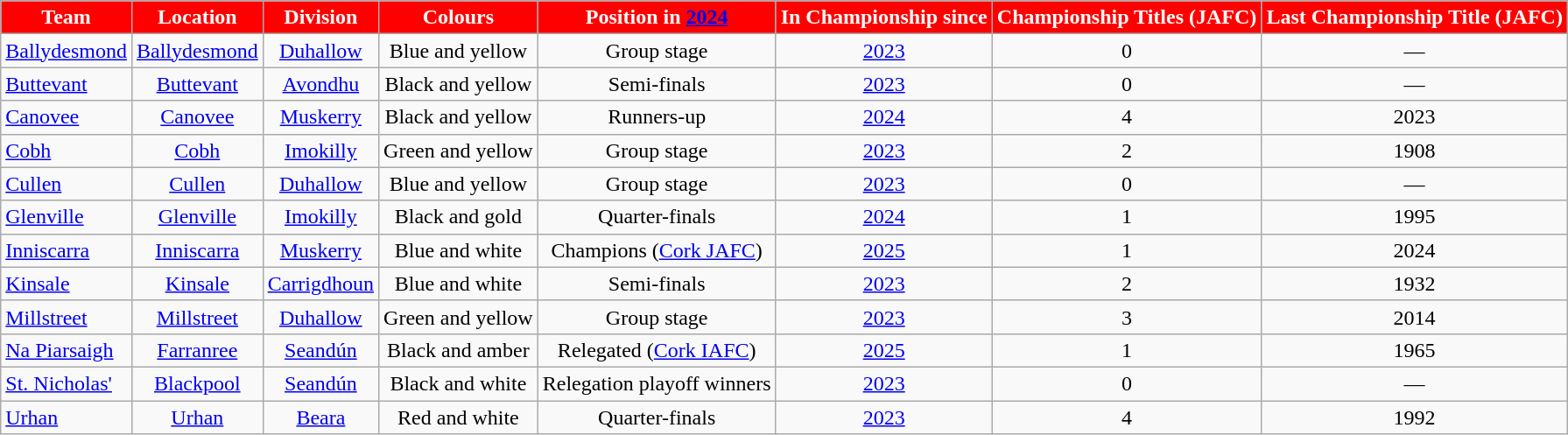<table class="wikitable sortable" style="text-align:center;">
<tr>
<th style="background:red;color:white">Team</th>
<th style="background:red;color:white">Location</th>
<th style="background:red;color:white">Division</th>
<th style="background:red;color:white">Colours</th>
<th style="background:red;color:white">Position in <a href='#'>2024</a></th>
<th style="background:red;color:white">In Championship since</th>
<th style="background:red;color:white">Championship Titles (JAFC)</th>
<th style="background:red;color:white">Last Championship Title (JAFC)</th>
</tr>
<tr>
<td style="text-align:left;"> <a href='#'>Ballydesmond</a></td>
<td><a href='#'>Ballydesmond</a></td>
<td><a href='#'>Duhallow</a></td>
<td>Blue and yellow</td>
<td>Group stage</td>
<td><a href='#'>2023</a></td>
<td>0</td>
<td>—</td>
</tr>
<tr>
<td style="text-align:left;"> <a href='#'>Buttevant</a></td>
<td><a href='#'>Buttevant</a></td>
<td><a href='#'>Avondhu</a></td>
<td>Black and yellow</td>
<td>Semi-finals</td>
<td><a href='#'>2023</a></td>
<td>0</td>
<td>—</td>
</tr>
<tr>
<td style="text-align:left;"> <a href='#'>Canovee</a></td>
<td><a href='#'>Canovee</a></td>
<td><a href='#'>Muskerry</a></td>
<td>Black and yellow</td>
<td>Runners-up</td>
<td><a href='#'>2024</a></td>
<td>4</td>
<td>2023</td>
</tr>
<tr>
<td style="text-align:left;"> <a href='#'>Cobh</a></td>
<td><a href='#'>Cobh</a></td>
<td><a href='#'>Imokilly</a></td>
<td>Green and yellow</td>
<td>Group stage</td>
<td><a href='#'>2023</a></td>
<td>2</td>
<td>1908</td>
</tr>
<tr>
<td style="text-align:left;"> <a href='#'>Cullen</a></td>
<td><a href='#'>Cullen</a></td>
<td><a href='#'>Duhallow</a></td>
<td>Blue and yellow</td>
<td>Group stage</td>
<td><a href='#'>2023</a></td>
<td>0</td>
<td>—</td>
</tr>
<tr>
<td style="text-align:left;"> <a href='#'>Glenville</a></td>
<td><a href='#'>Glenville</a></td>
<td><a href='#'>Imokilly</a></td>
<td>Black and gold</td>
<td>Quarter-finals</td>
<td><a href='#'>2024</a></td>
<td>1</td>
<td>1995</td>
</tr>
<tr>
<td style="text-align:left;"> <a href='#'>Inniscarra</a></td>
<td><a href='#'>Inniscarra</a></td>
<td><a href='#'>Muskerry</a></td>
<td>Blue and white</td>
<td>Champions (<a href='#'>Cork JAFC</a>)</td>
<td><a href='#'>2025</a></td>
<td>1</td>
<td>2024</td>
</tr>
<tr>
<td style="text-align:left;"> <a href='#'>Kinsale</a></td>
<td><a href='#'>Kinsale</a></td>
<td><a href='#'>Carrigdhoun</a></td>
<td>Blue and white</td>
<td>Semi-finals</td>
<td><a href='#'>2023</a></td>
<td>2</td>
<td>1932</td>
</tr>
<tr>
<td style="text-align:left;"> <a href='#'>Millstreet</a></td>
<td><a href='#'>Millstreet</a></td>
<td><a href='#'>Duhallow</a></td>
<td>Green and yellow</td>
<td>Group stage</td>
<td><a href='#'>2023</a></td>
<td>3</td>
<td>2014</td>
</tr>
<tr>
<td style="text-align:left;"> <a href='#'>Na Piarsaigh</a></td>
<td><a href='#'>Farranree</a></td>
<td><a href='#'>Seandún</a></td>
<td>Black and amber</td>
<td>Relegated (<a href='#'>Cork IAFC</a>)</td>
<td><a href='#'>2025</a></td>
<td>1</td>
<td>1965</td>
</tr>
<tr>
<td style="text-align:left;"> <a href='#'>St. Nicholas'</a></td>
<td><a href='#'>Blackpool</a></td>
<td><a href='#'>Seandún</a></td>
<td>Black and white</td>
<td>Relegation playoff winners</td>
<td><a href='#'>2023</a></td>
<td>0</td>
<td>—</td>
</tr>
<tr>
<td style="text-align:left;"> <a href='#'>Urhan</a></td>
<td><a href='#'>Urhan</a></td>
<td><a href='#'>Beara</a></td>
<td>Red and white</td>
<td>Quarter-finals</td>
<td><a href='#'>2023</a></td>
<td>4</td>
<td>1992</td>
</tr>
</table>
